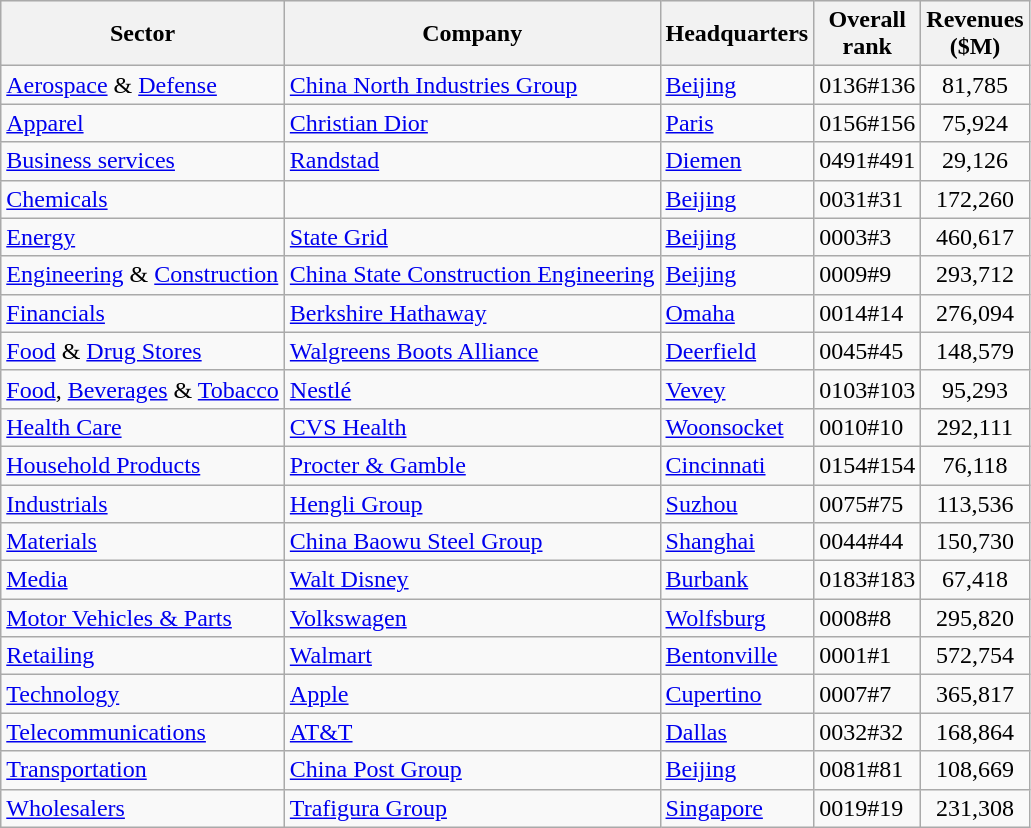<table class="wikitable sortable">
<tr style="background:#efefef;">
<th>Sector</th>
<th>Company</th>
<th>Headquarters</th>
<th>Overall <br> rank</th>
<th>Revenues <br> ($M)</th>
</tr>
<tr>
<td><a href='#'>Aerospace</a> & <a href='#'>Defense</a></td>
<td><a href='#'>China North Industries Group</a></td>
<td> <a href='#'>Beijing</a></td>
<td><span>0136</span>#136</td>
<td style="text-align:center;">81,785</td>
</tr>
<tr>
<td><a href='#'>Apparel</a></td>
<td><a href='#'>Christian Dior</a></td>
<td> <a href='#'>Paris</a></td>
<td><span>0156</span>#156</td>
<td style="text-align:center;">75,924</td>
</tr>
<tr>
<td><a href='#'>Business services</a></td>
<td><a href='#'>Randstad</a></td>
<td> <a href='#'>Diemen</a></td>
<td><span>0491</span>#491</td>
<td style="text-align:center;">29,126</td>
</tr>
<tr>
<td><a href='#'>Chemicals</a></td>
<td></td>
<td> <a href='#'>Beijing</a></td>
<td><span>0031</span>#31</td>
<td style="text-align:center;">172,260</td>
</tr>
<tr>
<td><a href='#'>Energy</a></td>
<td><a href='#'>State Grid</a></td>
<td> <a href='#'>Beijing</a></td>
<td><span>0003</span>#3</td>
<td style="text-align:center;">460,617</td>
</tr>
<tr>
<td><a href='#'>Engineering</a> & <a href='#'>Construction</a></td>
<td><a href='#'>China State Construction Engineering</a></td>
<td> <a href='#'>Beijing</a></td>
<td><span>0009</span>#9</td>
<td style="text-align:center;">293,712</td>
</tr>
<tr>
<td><a href='#'>Financials</a></td>
<td><a href='#'>Berkshire Hathaway</a></td>
<td> <a href='#'>Omaha</a></td>
<td><span>0014</span>#14</td>
<td style="text-align:center;">276,094</td>
</tr>
<tr>
<td><a href='#'>Food</a> & <a href='#'>Drug Stores</a></td>
<td><a href='#'>Walgreens Boots Alliance</a></td>
<td> <a href='#'>Deerfield</a></td>
<td><span>0045</span>#45</td>
<td style="text-align:center;">148,579</td>
</tr>
<tr>
<td><a href='#'>Food</a>, <a href='#'>Beverages</a> & <a href='#'>Tobacco</a></td>
<td><a href='#'>Nestlé</a></td>
<td> <a href='#'>Vevey</a></td>
<td><span>0103</span>#103</td>
<td style="text-align:center;">95,293</td>
</tr>
<tr>
<td><a href='#'>Health Care</a></td>
<td><a href='#'>CVS Health</a></td>
<td> <a href='#'>Woonsocket</a></td>
<td><span>0010</span>#10</td>
<td style="text-align:center;">292,111</td>
</tr>
<tr>
<td><a href='#'>Household Products</a></td>
<td><a href='#'>Procter & Gamble</a></td>
<td> <a href='#'>Cincinnati</a></td>
<td><span>0154</span>#154</td>
<td style="text-align:center;">76,118</td>
</tr>
<tr>
<td><a href='#'>Industrials</a></td>
<td><a href='#'>Hengli Group</a></td>
<td> <a href='#'>Suzhou</a></td>
<td><span>0075</span>#75</td>
<td style="text-align:center;">113,536</td>
</tr>
<tr>
<td><a href='#'>Materials</a></td>
<td><a href='#'>China Baowu Steel Group</a></td>
<td> <a href='#'>Shanghai</a></td>
<td><span>0044</span>#44</td>
<td style="text-align:center;">150,730</td>
</tr>
<tr>
<td><a href='#'>Media</a></td>
<td><a href='#'>Walt Disney</a></td>
<td> <a href='#'>Burbank</a></td>
<td><span>0183</span>#183</td>
<td style="text-align:center;">67,418</td>
</tr>
<tr>
<td><a href='#'>Motor Vehicles & Parts</a></td>
<td><a href='#'>Volkswagen</a></td>
<td> <a href='#'>Wolfsburg</a></td>
<td><span>0008</span>#8</td>
<td style="text-align:center;">295,820</td>
</tr>
<tr>
<td><a href='#'>Retailing</a></td>
<td><a href='#'>Walmart</a></td>
<td> <a href='#'>Bentonville</a></td>
<td><span>0001</span>#1</td>
<td style="text-align:center;">572,754</td>
</tr>
<tr>
<td><a href='#'>Technology</a></td>
<td><a href='#'>Apple</a></td>
<td> <a href='#'>Cupertino</a></td>
<td><span>0007</span>#7</td>
<td style="text-align:center;">365,817</td>
</tr>
<tr>
<td><a href='#'>Telecommunications</a></td>
<td><a href='#'>AT&T</a></td>
<td> <a href='#'>Dallas</a></td>
<td><span>0032</span>#32</td>
<td style="text-align:center;">168,864</td>
</tr>
<tr>
<td><a href='#'>Transportation</a></td>
<td><a href='#'>China Post Group</a></td>
<td> <a href='#'>Beijing</a></td>
<td><span>0081</span>#81</td>
<td style="text-align:center;">108,669</td>
</tr>
<tr>
<td><a href='#'>Wholesalers</a></td>
<td><a href='#'>Trafigura Group</a></td>
<td> <a href='#'>Singapore</a></td>
<td><span>0019</span>#19</td>
<td style="text-align:center;">231,308</td>
</tr>
</table>
